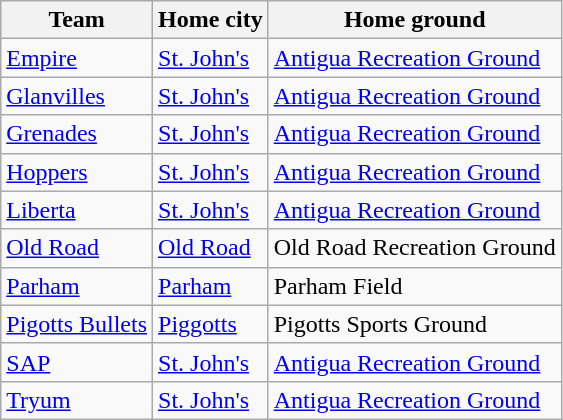<table class="wikitable sortable">
<tr>
<th>Team</th>
<th>Home city</th>
<th>Home ground</th>
</tr>
<tr>
<td><a href='#'>Empire</a></td>
<td><a href='#'>St. John's</a></td>
<td><a href='#'>Antigua Recreation Ground</a></td>
</tr>
<tr>
<td><a href='#'>Glanvilles</a></td>
<td><a href='#'>St. John's</a></td>
<td><a href='#'>Antigua Recreation Ground</a></td>
</tr>
<tr>
<td><a href='#'>Grenades</a></td>
<td><a href='#'>St. John's</a></td>
<td><a href='#'>Antigua Recreation Ground</a></td>
</tr>
<tr>
<td><a href='#'>Hoppers</a></td>
<td><a href='#'>St. John's</a></td>
<td><a href='#'>Antigua Recreation Ground</a></td>
</tr>
<tr>
<td><a href='#'>Liberta</a></td>
<td><a href='#'>St. John's</a></td>
<td><a href='#'>Antigua Recreation Ground</a></td>
</tr>
<tr>
<td><a href='#'>Old Road</a></td>
<td><a href='#'>Old Road</a></td>
<td>Old Road Recreation Ground</td>
</tr>
<tr>
<td><a href='#'>Parham</a></td>
<td><a href='#'>Parham</a></td>
<td>Parham Field</td>
</tr>
<tr>
<td><a href='#'>Pigotts Bullets</a></td>
<td><a href='#'>Piggotts</a></td>
<td>Pigotts Sports Ground</td>
</tr>
<tr>
<td><a href='#'>SAP</a></td>
<td><a href='#'>St. John's</a></td>
<td><a href='#'>Antigua Recreation Ground</a></td>
</tr>
<tr>
<td><a href='#'>Tryum</a></td>
<td><a href='#'>St. John's</a></td>
<td><a href='#'>Antigua Recreation Ground</a></td>
</tr>
</table>
